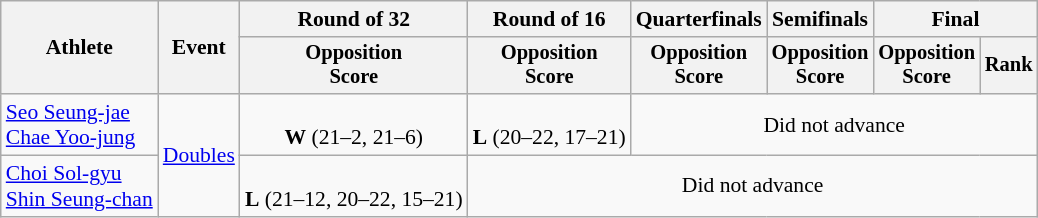<table class=wikitable style=font-size:90%;text-align:center>
<tr>
<th rowspan="2">Athlete</th>
<th rowspan="2">Event</th>
<th>Round of 32</th>
<th>Round of 16</th>
<th>Quarterfinals</th>
<th>Semifinals</th>
<th colspan="2">Final</th>
</tr>
<tr style=font-size:95%>
<th>Opposition<br>Score</th>
<th>Opposition<br>Score</th>
<th>Opposition<br>Score</th>
<th>Opposition<br>Score</th>
<th>Opposition<br>Score</th>
<th>Rank</th>
</tr>
<tr>
<td align=left><a href='#'>Seo Seung-jae</a> <br> <a href='#'>Chae Yoo-jung</a></td>
<td align=left rowspan=2><a href='#'>Doubles</a></td>
<td><br><strong>W</strong> (21–2, 21–6)</td>
<td><br><strong>L</strong> (20–22, 17–21)</td>
<td colspan=4>Did not advance</td>
</tr>
<tr>
<td align=left><a href='#'>Choi Sol-gyu</a> <br> <a href='#'>Shin Seung-chan</a></td>
<td><br><strong>L</strong> (21–12, 20–22, 15–21)</td>
<td colspan=5>Did not advance</td>
</tr>
</table>
